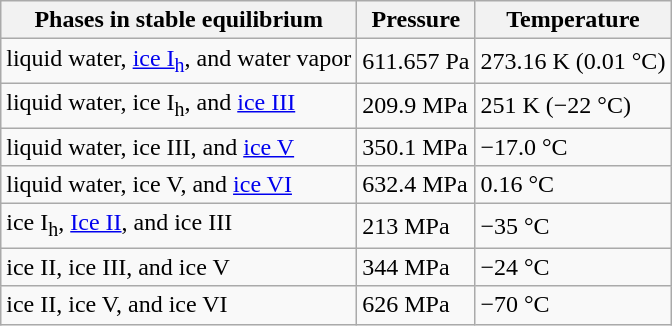<table class="wikitable">
<tr>
<th>Phases in stable equilibrium</th>
<th>Pressure</th>
<th>Temperature</th>
</tr>
<tr>
<td>liquid water, <a href='#'>ice I<sub>h</sub></a>, and water vapor</td>
<td>611.657 Pa</td>
<td>273.16 K (0.01 °C)</td>
</tr>
<tr>
<td>liquid water, ice I<sub>h</sub>, and <a href='#'>ice III</a></td>
<td>209.9 MPa</td>
<td>251 K (−22 °C)</td>
</tr>
<tr>
<td>liquid water, ice III, and <a href='#'>ice V</a></td>
<td>350.1 MPa</td>
<td>−17.0 °C</td>
</tr>
<tr>
<td>liquid water, ice V, and <a href='#'>ice VI</a></td>
<td>632.4 MPa</td>
<td>0.16 °C</td>
</tr>
<tr>
<td>ice I<sub>h</sub>, <a href='#'>Ice II</a>, and ice III</td>
<td>213 MPa</td>
<td>−35 °C</td>
</tr>
<tr>
<td>ice II, ice III, and ice V</td>
<td>344 MPa</td>
<td>−24 °C</td>
</tr>
<tr>
<td>ice II, ice V, and ice VI</td>
<td>626 MPa</td>
<td>−70 °C</td>
</tr>
</table>
